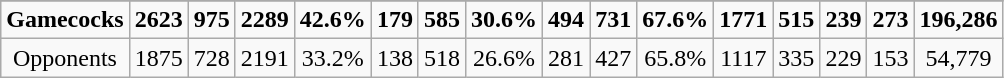<table class="wikitable sortable">
<tr>
</tr>
<tr style="text-align:center;">
<td><strong>Gamecocks</strong></td>
<td><strong>2623</strong></td>
<td><strong>975</strong></td>
<td><strong>2289</strong></td>
<td><strong>42.6%</strong></td>
<td><strong>179</strong></td>
<td><strong>585</strong></td>
<td><strong>30.6%</strong></td>
<td><strong>494</strong></td>
<td><strong>731</strong></td>
<td><strong>67.6%</strong></td>
<td><strong>1771</strong></td>
<td><strong>515</strong></td>
<td><strong>239</strong></td>
<td><strong>273</strong></td>
<td><strong>196,286</strong></td>
</tr>
<tr style="text-align:center;">
<td>Opponents</td>
<td>1875</td>
<td>728</td>
<td>2191</td>
<td>33.2%</td>
<td>138</td>
<td>518</td>
<td>26.6%</td>
<td>281</td>
<td>427</td>
<td>65.8%</td>
<td>1117</td>
<td>335</td>
<td>229</td>
<td>153</td>
<td>54,779</td>
</tr>
</table>
